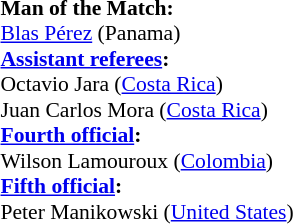<table width=50% style="font-size:90%">
<tr>
<td><br><strong>Man of the Match:</strong>
<br><a href='#'>Blas Pérez</a> (Panama)<br><strong><a href='#'>Assistant referees</a>:</strong>
<br>Octavio Jara (<a href='#'>Costa Rica</a>)
<br>Juan Carlos Mora (<a href='#'>Costa Rica</a>)
<br><strong><a href='#'>Fourth official</a>:</strong>
<br>Wilson Lamouroux (<a href='#'>Colombia</a>)
<br><strong><a href='#'>Fifth official</a>:</strong>
<br>Peter Manikowski (<a href='#'>United States</a>)</td>
</tr>
</table>
